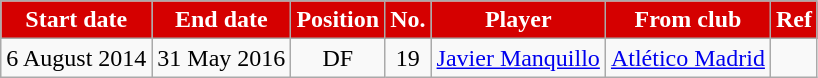<table class="wikitable sortable">
<tr>
<th style="background:#d50000; color:white;">Start date</th>
<th style="background:#d50000; color:white;">End date</th>
<th style="background:#d50000; color:white;">Position</th>
<th style="background:#d50000; color:white;">No.</th>
<th style="background:#d50000; color:white;">Player</th>
<th style="background:#d50000; color:white;">From club</th>
<th style="background:#d50000; color:white;">Ref</th>
</tr>
<tr>
<td>6 August 2014</td>
<td>31 May 2016</td>
<td style="text-align:center;">DF</td>
<td style="text-align:center;">19</td>
<td style="text-align:left;"> <a href='#'>Javier Manquillo</a></td>
<td style="text-align:left;"> <a href='#'>Atlético Madrid</a></td>
<td></td>
</tr>
</table>
